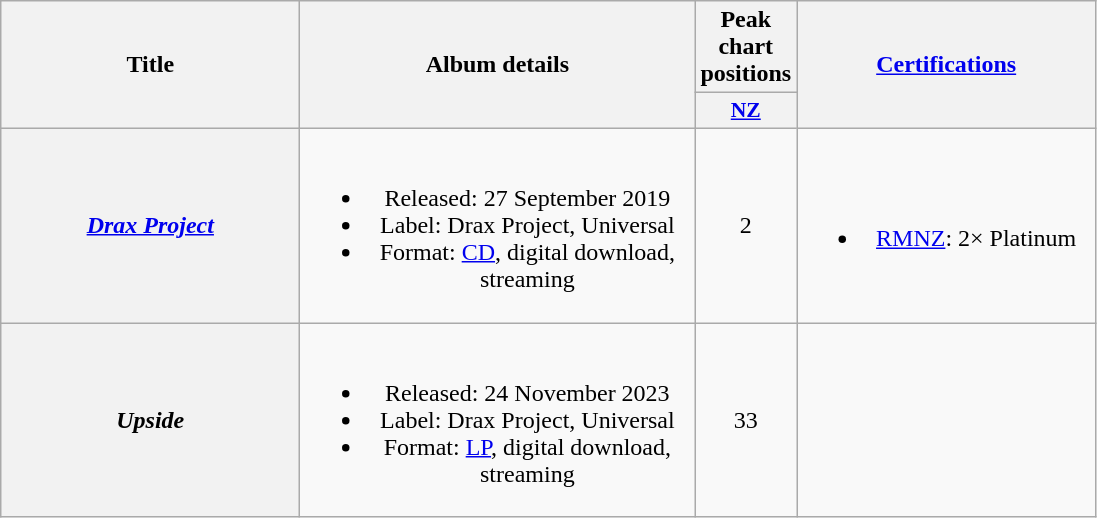<table class="wikitable plainrowheaders" style="text-align:center;">
<tr>
<th scope="col" rowspan="2" style="width:12em;">Title</th>
<th scope="col" rowspan="2" style="width:16em;">Album details</th>
<th scope="col" colspan="1">Peak chart positions</th>
<th scope="col" rowspan="2" style="width:12em;"><a href='#'>Certifications</a></th>
</tr>
<tr>
<th scope="col" style="width:3em;font-size:90%;"><a href='#'>NZ</a><br></th>
</tr>
<tr>
<th scope="row"><em><a href='#'>Drax Project</a></em></th>
<td><br><ul><li>Released: 27 September 2019</li><li>Label: Drax Project, Universal</li><li>Format: <a href='#'>CD</a>, digital download, streaming</li></ul></td>
<td>2</td>
<td><br><ul><li><a href='#'>RMNZ</a>: 2× Platinum</li></ul></td>
</tr>
<tr>
<th scope="row"><em>Upside</em></th>
<td><br><ul><li>Released: 24 November 2023</li><li>Label: Drax Project, Universal</li><li>Format: <a href='#'>LP</a>, digital download, streaming</li></ul></td>
<td>33</td>
<td></td>
</tr>
</table>
